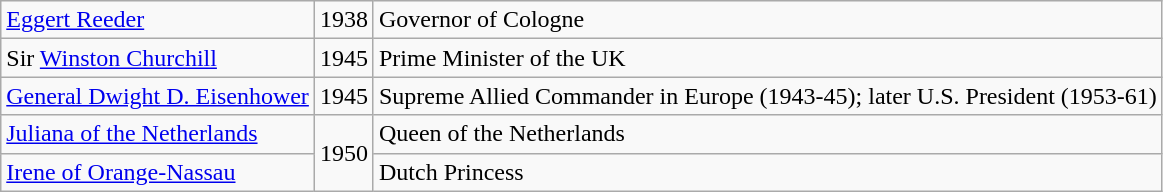<table class="wikitable sortable">
<tr>
<td><a href='#'>Eggert Reeder</a></td>
<td>1938</td>
<td>Governor of Cologne</td>
</tr>
<tr>
<td>Sir <a href='#'>Winston Churchill</a></td>
<td>1945</td>
<td>Prime Minister of the UK</td>
</tr>
<tr>
<td><a href='#'>General Dwight D. Eisenhower</a></td>
<td>1945</td>
<td>Supreme Allied Commander in Europe (1943-45); later U.S. President (1953-61)</td>
</tr>
<tr>
<td><a href='#'>Juliana of the Netherlands</a></td>
<td rowspan="2">1950</td>
<td>Queen of the Netherlands</td>
</tr>
<tr>
<td><a href='#'>Irene of Orange-Nassau</a></td>
<td>Dutch Princess</td>
</tr>
</table>
